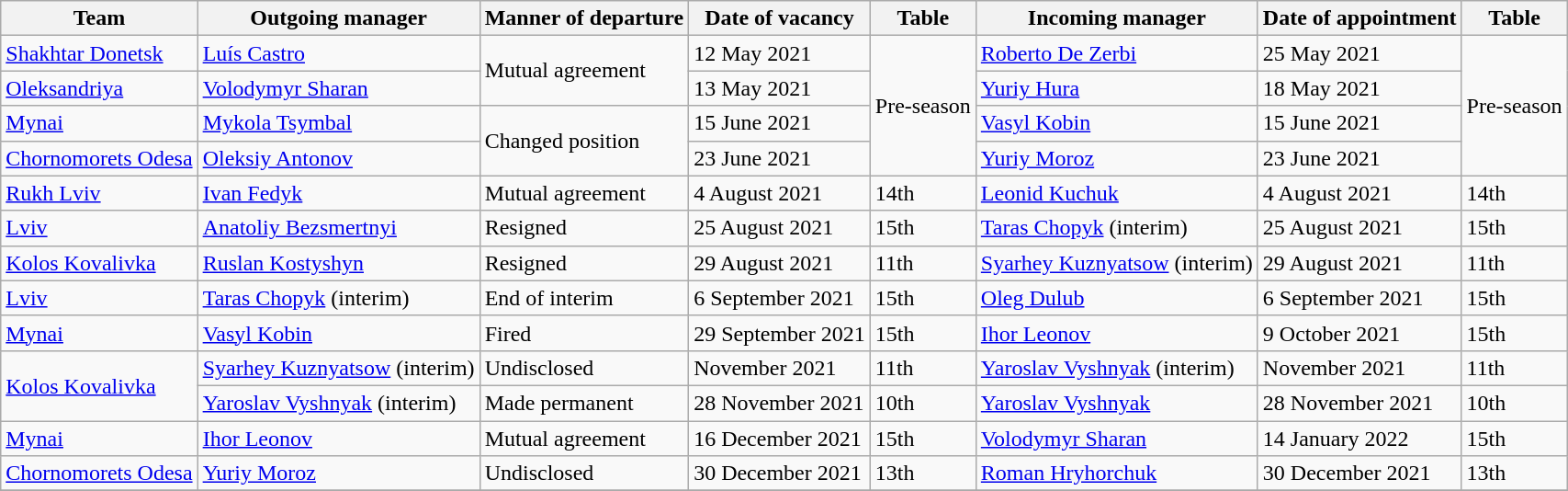<table class="wikitable sortable">
<tr>
<th>Team</th>
<th>Outgoing manager</th>
<th>Manner of departure</th>
<th>Date of vacancy</th>
<th>Table</th>
<th>Incoming manager</th>
<th>Date of appointment</th>
<th>Table</th>
</tr>
<tr>
<td><a href='#'>Shakhtar Donetsk</a></td>
<td> <a href='#'>Luís Castro</a></td>
<td rowspan=2>Mutual agreement</td>
<td>12 May 2021</td>
<td rowspan=4>Pre-season</td>
<td> <a href='#'>Roberto De Zerbi</a></td>
<td>25 May 2021</td>
<td rowspan=4>Pre-season</td>
</tr>
<tr>
<td><a href='#'>Oleksandriya</a></td>
<td> <a href='#'>Volodymyr Sharan</a></td>
<td>13 May 2021</td>
<td> <a href='#'>Yuriy Hura</a></td>
<td>18 May 2021</td>
</tr>
<tr>
<td><a href='#'>Mynai</a></td>
<td> <a href='#'>Mykola Tsymbal</a></td>
<td rowspan=2>Changed position</td>
<td>15 June 2021</td>
<td> <a href='#'>Vasyl Kobin</a></td>
<td>15 June 2021</td>
</tr>
<tr>
<td><a href='#'>Chornomorets Odesa</a></td>
<td> <a href='#'>Oleksiy Antonov</a></td>
<td>23 June 2021</td>
<td> <a href='#'>Yuriy Moroz</a></td>
<td>23 June 2021</td>
</tr>
<tr>
<td><a href='#'>Rukh Lviv</a></td>
<td> <a href='#'>Ivan Fedyk</a></td>
<td>Mutual agreement</td>
<td>4 August 2021</td>
<td>14th</td>
<td> <a href='#'>Leonid Kuchuk</a></td>
<td>4 August 2021</td>
<td>14th</td>
</tr>
<tr>
<td><a href='#'>Lviv</a></td>
<td> <a href='#'>Anatoliy Bezsmertnyi</a></td>
<td>Resigned</td>
<td>25 August 2021</td>
<td>15th</td>
<td> <a href='#'>Taras Chopyk</a> (interim)</td>
<td>25 August 2021</td>
<td>15th</td>
</tr>
<tr>
<td><a href='#'>Kolos Kovalivka</a></td>
<td> <a href='#'>Ruslan Kostyshyn</a></td>
<td>Resigned</td>
<td>29 August 2021</td>
<td>11th</td>
<td> <a href='#'>Syarhey Kuznyatsow</a> (interim)</td>
<td>29 August 2021</td>
<td>11th</td>
</tr>
<tr>
<td><a href='#'>Lviv</a></td>
<td> <a href='#'>Taras Chopyk</a> (interim)</td>
<td>End of interim</td>
<td>6 September 2021</td>
<td>15th</td>
<td> <a href='#'>Oleg Dulub</a></td>
<td>6 September 2021</td>
<td>15th</td>
</tr>
<tr>
<td><a href='#'>Mynai</a></td>
<td> <a href='#'>Vasyl Kobin</a></td>
<td>Fired</td>
<td>29 September 2021</td>
<td>15th</td>
<td> <a href='#'>Ihor Leonov</a></td>
<td>9 October 2021</td>
<td>15th</td>
</tr>
<tr>
<td rowspan=2><a href='#'>Kolos Kovalivka</a></td>
<td> <a href='#'>Syarhey Kuznyatsow</a> (interim)</td>
<td>Undisclosed</td>
<td>November 2021</td>
<td>11th</td>
<td> <a href='#'>Yaroslav Vyshnyak</a> (interim)</td>
<td>November 2021</td>
<td>11th</td>
</tr>
<tr>
<td> <a href='#'>Yaroslav Vyshnyak</a> (interim)</td>
<td>Made permanent</td>
<td>28 November 2021</td>
<td>10th</td>
<td> <a href='#'>Yaroslav Vyshnyak</a></td>
<td>28 November 2021</td>
<td>10th</td>
</tr>
<tr>
<td><a href='#'>Mynai</a></td>
<td> <a href='#'>Ihor Leonov</a></td>
<td>Mutual agreement</td>
<td>16 December 2021</td>
<td>15th</td>
<td> <a href='#'>Volodymyr Sharan</a></td>
<td>14 January 2022</td>
<td>15th</td>
</tr>
<tr>
<td><a href='#'>Chornomorets Odesa</a></td>
<td> <a href='#'>Yuriy Moroz</a></td>
<td>Undisclosed</td>
<td>30 December 2021</td>
<td>13th</td>
<td> <a href='#'>Roman Hryhorchuk</a></td>
<td>30 December 2021</td>
<td>13th</td>
</tr>
<tr>
</tr>
</table>
